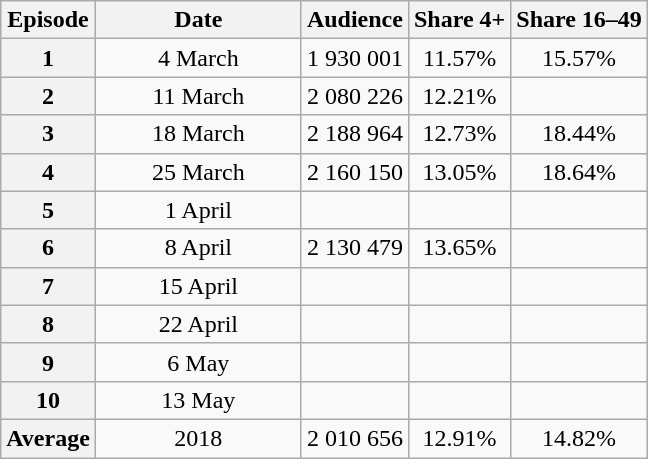<table class="wikitable sortable" style="text-align:center">
<tr>
<th>Episode</th>
<th scope="col" style="width:130px;">Date</th>
<th>Audience</th>
<th>Share 4+</th>
<th>Share 16–49</th>
</tr>
<tr>
<th>1</th>
<td>4 March</td>
<td>1 930 001</td>
<td>11.57%</td>
<td>15.57%</td>
</tr>
<tr>
<th>2</th>
<td>11 March</td>
<td>2 080 226</td>
<td>12.21%</td>
<td></td>
</tr>
<tr>
<th>3</th>
<td>18 March</td>
<td>2 188 964</td>
<td>12.73%</td>
<td>18.44%</td>
</tr>
<tr>
<th>4</th>
<td>25 March</td>
<td>2 160 150</td>
<td>13.05%</td>
<td>18.64%</td>
</tr>
<tr>
<th>5</th>
<td>1 April</td>
<td></td>
<td></td>
<td></td>
</tr>
<tr>
<th>6</th>
<td>8 April</td>
<td>2 130 479</td>
<td>13.65%</td>
<td></td>
</tr>
<tr>
<th>7</th>
<td>15 April</td>
<td></td>
<td></td>
<td></td>
</tr>
<tr>
<th>8</th>
<td>22 April</td>
<td></td>
<td></td>
<td></td>
</tr>
<tr>
<th>9</th>
<td>6 May</td>
<td></td>
<td></td>
<td></td>
</tr>
<tr>
<th>10</th>
<td>13 May</td>
<td></td>
<td></td>
<td></td>
</tr>
<tr>
<th>Average</th>
<td>2018</td>
<td>2 010 656</td>
<td>12.91%</td>
<td>14.82%</td>
</tr>
</table>
